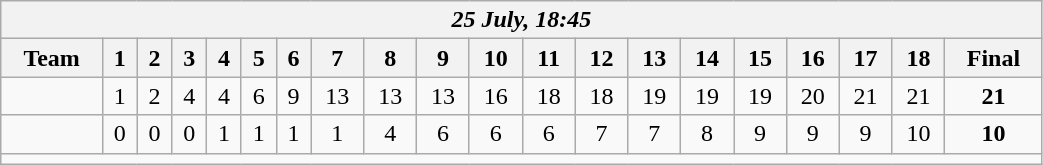<table class=wikitable style="text-align:center; width: 55%">
<tr>
<th colspan=20><em>25 July, 18:45</em></th>
</tr>
<tr>
<th>Team</th>
<th>1</th>
<th>2</th>
<th>3</th>
<th>4</th>
<th>5</th>
<th>6</th>
<th>7</th>
<th>8</th>
<th>9</th>
<th>10</th>
<th>11</th>
<th>12</th>
<th>13</th>
<th>14</th>
<th>15</th>
<th>16</th>
<th>17</th>
<th>18</th>
<th>Final</th>
</tr>
<tr>
<td align=left><strong></strong></td>
<td>1</td>
<td>2</td>
<td>4</td>
<td>4</td>
<td>6</td>
<td>9</td>
<td>13</td>
<td>13</td>
<td>13</td>
<td>16</td>
<td>18</td>
<td>18</td>
<td>19</td>
<td>19</td>
<td>19</td>
<td>20</td>
<td>21</td>
<td>21</td>
<td><strong>21</strong></td>
</tr>
<tr>
<td align=left></td>
<td>0</td>
<td>0</td>
<td>0</td>
<td>1</td>
<td>1</td>
<td>1</td>
<td>1</td>
<td>4</td>
<td>6</td>
<td>6</td>
<td>6</td>
<td>7</td>
<td>7</td>
<td>8</td>
<td>9</td>
<td>9</td>
<td>9</td>
<td>10</td>
<td><strong>10</strong></td>
</tr>
<tr>
<td colspan=20></td>
</tr>
</table>
